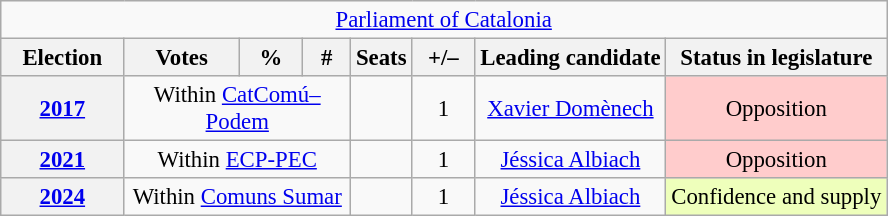<table class="wikitable" style="font-size:95%; text-align:center;">
<tr>
<td colspan="8" align="center"><a href='#'>Parliament of Catalonia</a></td>
</tr>
<tr>
<th width="75">Election</th>
<th width="70">Votes</th>
<th width="35">%</th>
<th width="25">#</th>
<th>Seats</th>
<th width="35">+/–</th>
<th>Leading candidate</th>
<th>Status in legislature</th>
</tr>
<tr>
<th><a href='#'>2017</a></th>
<td colspan="3">Within <a href='#'>CatComú–Podem</a></td>
<td></td>
<td>1</td>
<td><a href='#'>Xavier Domènech</a></td>
<td style="background:#fcc;">Opposition</td>
</tr>
<tr>
<th><a href='#'>2021</a></th>
<td colspan="3">Within <a href='#'>ECP-PEC</a></td>
<td></td>
<td>1</td>
<td><a href='#'>Jéssica Albiach</a></td>
<td style="background:#fcc;">Opposition</td>
</tr>
<tr>
<th><a href='#'>2024</a></th>
<td colspan="3">Within <a href='#'>Comuns Sumar</a></td>
<td></td>
<td>1</td>
<td><a href='#'>Jéssica Albiach</a></td>
<td style="background:#efb;" align="center">Confidence and supply</td>
</tr>
</table>
